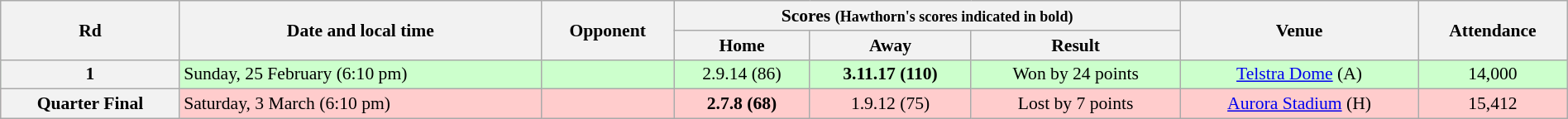<table class="wikitable" style="font-size:90%; text-align:center; width: 100%; margin-left: auto; margin-right: auto">
<tr>
<th rowspan="2">Rd</th>
<th rowspan="2">Date and local time</th>
<th rowspan="2">Opponent</th>
<th colspan="3">Scores <small>(Hawthorn's scores indicated in bold)</small></th>
<th rowspan="2">Venue</th>
<th rowspan="2">Attendance</th>
</tr>
<tr>
<th>Home</th>
<th>Away</th>
<th>Result</th>
</tr>
<tr style="background:#cfc">
<th>1</th>
<td align=left>Sunday, 25 February (6:10 pm)</td>
<td align=left></td>
<td>2.9.14 (86)</td>
<td><strong>3.11.17 (110)</strong></td>
<td>Won by 24 points</td>
<td><a href='#'>Telstra Dome</a> (A)</td>
<td>14,000</td>
</tr>
<tr style="background:#fcc">
<th>Quarter Final</th>
<td align=left>Saturday, 3 March (6:10 pm)</td>
<td align=left></td>
<td><strong>2.7.8 (68)</strong></td>
<td>1.9.12 (75)</td>
<td>Lost by 7 points</td>
<td><a href='#'>Aurora Stadium</a> (H)</td>
<td>15,412</td>
</tr>
</table>
